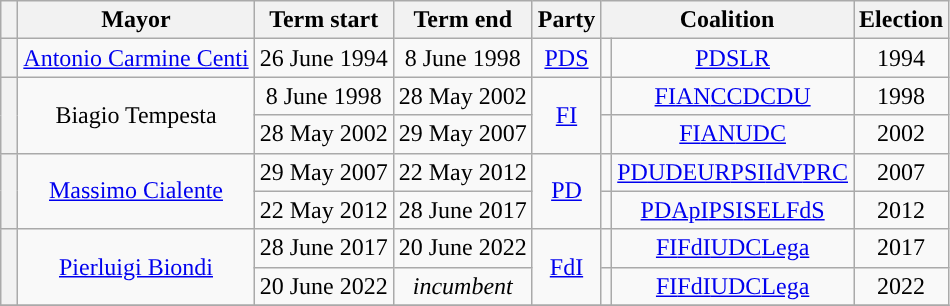<table class="wikitable" style="text-align: center;">
<tr>
<th class=unsortable> </th>
<th>Mayor</th>
<th>Term start</th>
<th>Term end</th>
<th>Party</th>
<th colspan="2">Coalition</th>
<th>Election</th>
</tr>
<tr>
<th style="background:"></th>
<td><a href='#'>Antonio Carmine Centi</a></td>
<td>26 June 1994</td>
<td>8 June 1998</td>
<td><a href='#'>PDS</a></td>
<td style="background: "></td>
<td><a href='#'>PDS</a><a href='#'>LR</a></td>
<td>1994</td>
</tr>
<tr>
<th rowspan=2 style="background:"></th>
<td rowspan=2>Biagio Tempesta</td>
<td>8 June 1998</td>
<td>28 May 2002</td>
<td rowspan=2><a href='#'>FI</a></td>
<td style="background: "></td>
<td><a href='#'>FI</a><a href='#'>AN</a><a href='#'>CCD</a><a href='#'>CDU</a></td>
<td>1998</td>
</tr>
<tr>
<td>28 May 2002</td>
<td>29 May 2007</td>
<td style="background: "></td>
<td><a href='#'>FI</a><a href='#'>AN</a><a href='#'>UDC</a></td>
<td>2002</td>
</tr>
<tr>
<th rowspan=2 style="background:"></th>
<td rowspan=2><a href='#'>Massimo Cialente</a></td>
<td>29 May 2007</td>
<td>22 May 2012</td>
<td rowspan=2><a href='#'>PD</a></td>
<td style="background: "></td>
<td><a href='#'>PD</a><a href='#'>UDEUR</a><a href='#'>PSI</a><a href='#'>IdV</a><a href='#'>PRC</a></td>
<td>2007</td>
</tr>
<tr>
<td>22 May 2012</td>
<td>28 June 2017</td>
<td style="background: "></td>
<td><a href='#'>PD</a><a href='#'>ApI</a><a href='#'>PSI</a><a href='#'>SEL</a><a href='#'>FdS</a></td>
<td>2012</td>
</tr>
<tr>
<th rowspan=2 style="background:"></th>
<td rowspan=2><a href='#'>Pierluigi Biondi</a></td>
<td>28 June 2017</td>
<td>20 June 2022</td>
<td rowspan=2><a href='#'>FdI</a></td>
<td style="background:"></td>
<td><a href='#'>FI</a><a href='#'>FdI</a><a href='#'>UDC</a><a href='#'>Lega</a></td>
<td>2017</td>
</tr>
<tr>
<td>20 June 2022</td>
<td><em>incumbent</em></td>
<td style="background:"></td>
<td><a href='#'>FI</a><a href='#'>FdI</a><a href='#'>UDC</a><a href='#'>Lega</a></td>
<td>2022</td>
</tr>
<tr>
</tr>
</table>
